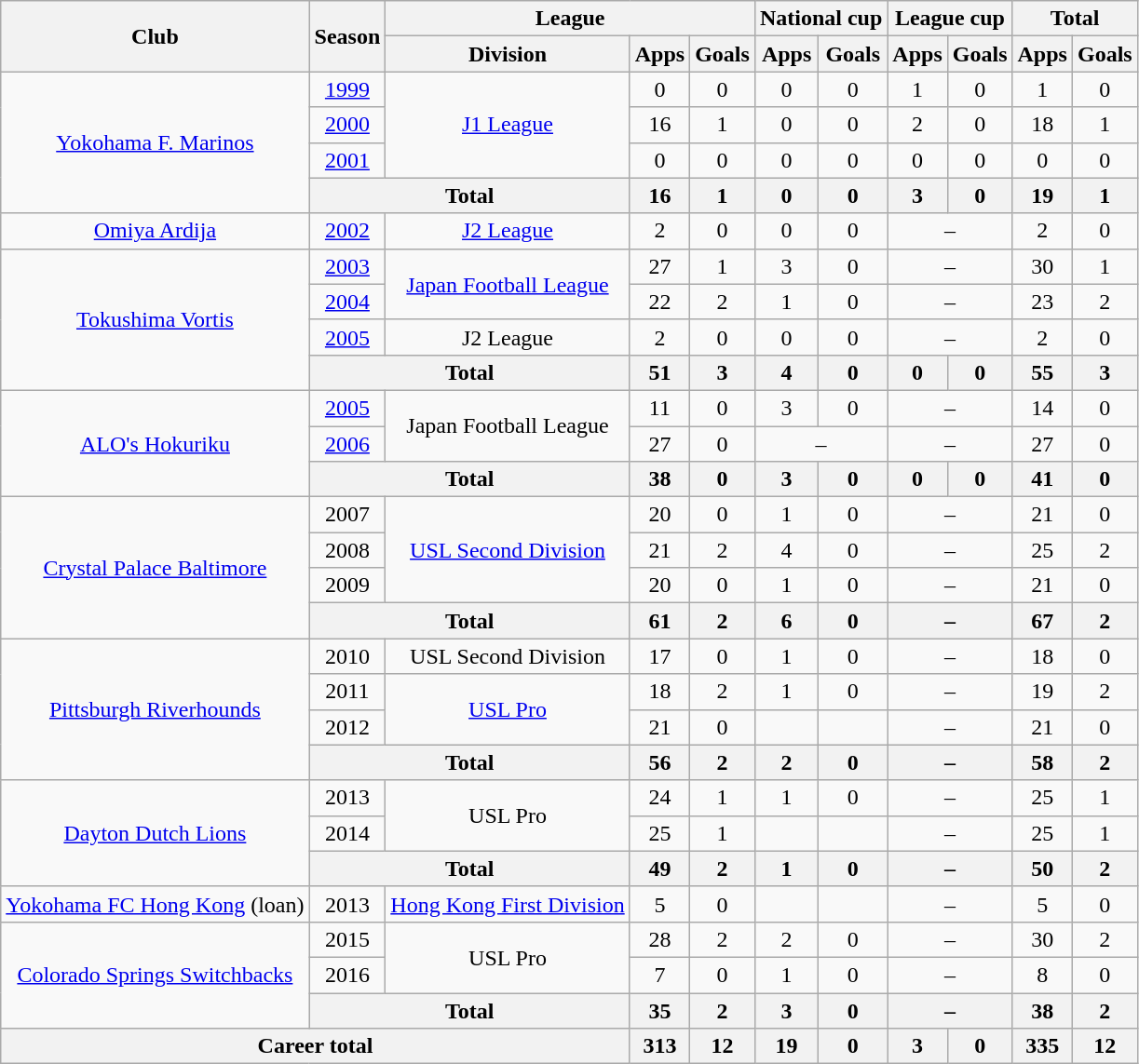<table class="wikitable" style="text-align:center">
<tr>
<th rowspan="2">Club</th>
<th rowspan="2">Season</th>
<th colspan="3">League</th>
<th colspan="2">National cup</th>
<th colspan="2">League cup</th>
<th colspan="2">Total</th>
</tr>
<tr>
<th>Division</th>
<th>Apps</th>
<th>Goals</th>
<th>Apps</th>
<th>Goals</th>
<th>Apps</th>
<th>Goals</th>
<th>Apps</th>
<th>Goals</th>
</tr>
<tr>
<td rowspan="4"><a href='#'>Yokohama F. Marinos</a></td>
<td><a href='#'>1999</a></td>
<td rowspan="3"><a href='#'>J1 League</a></td>
<td>0</td>
<td>0</td>
<td>0</td>
<td>0</td>
<td>1</td>
<td>0</td>
<td>1</td>
<td>0</td>
</tr>
<tr>
<td><a href='#'>2000</a></td>
<td>16</td>
<td>1</td>
<td>0</td>
<td>0</td>
<td>2</td>
<td>0</td>
<td>18</td>
<td>1</td>
</tr>
<tr>
<td><a href='#'>2001</a></td>
<td>0</td>
<td>0</td>
<td>0</td>
<td>0</td>
<td>0</td>
<td>0</td>
<td>0</td>
<td>0</td>
</tr>
<tr>
<th colspan="2">Total</th>
<th>16</th>
<th>1</th>
<th>0</th>
<th>0</th>
<th>3</th>
<th>0</th>
<th>19</th>
<th>1</th>
</tr>
<tr>
<td><a href='#'>Omiya Ardija</a></td>
<td><a href='#'>2002</a></td>
<td><a href='#'>J2 League</a></td>
<td>2</td>
<td>0</td>
<td>0</td>
<td>0</td>
<td colspan="2">–</td>
<td>2</td>
<td>0</td>
</tr>
<tr>
<td rowspan="4"><a href='#'>Tokushima Vortis</a></td>
<td><a href='#'>2003</a></td>
<td rowspan="2"><a href='#'>Japan Football League</a></td>
<td>27</td>
<td>1</td>
<td>3</td>
<td>0</td>
<td colspan="2">–</td>
<td>30</td>
<td>1</td>
</tr>
<tr>
<td><a href='#'>2004</a></td>
<td>22</td>
<td>2</td>
<td>1</td>
<td>0</td>
<td colspan="2">–</td>
<td>23</td>
<td>2</td>
</tr>
<tr>
<td><a href='#'>2005</a></td>
<td>J2 League</td>
<td>2</td>
<td>0</td>
<td>0</td>
<td>0</td>
<td colspan="2">–</td>
<td>2</td>
<td>0</td>
</tr>
<tr>
<th colspan="2">Total</th>
<th>51</th>
<th>3</th>
<th>4</th>
<th>0</th>
<th>0</th>
<th>0</th>
<th>55</th>
<th>3</th>
</tr>
<tr>
<td rowspan="3"><a href='#'>ALO's Hokuriku</a></td>
<td><a href='#'>2005</a></td>
<td rowspan="2">Japan Football League</td>
<td>11</td>
<td>0</td>
<td>3</td>
<td>0</td>
<td colspan="2">–</td>
<td>14</td>
<td>0</td>
</tr>
<tr>
<td><a href='#'>2006</a></td>
<td>27</td>
<td>0</td>
<td colspan="2">–</td>
<td colspan="2">–</td>
<td>27</td>
<td>0</td>
</tr>
<tr>
<th colspan="2">Total</th>
<th>38</th>
<th>0</th>
<th>3</th>
<th>0</th>
<th>0</th>
<th>0</th>
<th>41</th>
<th>0</th>
</tr>
<tr>
<td rowspan="4"><a href='#'>Crystal Palace Baltimore</a></td>
<td>2007</td>
<td rowspan="3"><a href='#'>USL Second Division</a></td>
<td>20</td>
<td>0</td>
<td>1</td>
<td>0</td>
<td colspan="2">–</td>
<td>21</td>
<td>0</td>
</tr>
<tr>
<td>2008</td>
<td>21</td>
<td>2</td>
<td>4</td>
<td>0</td>
<td colspan="2">–</td>
<td>25</td>
<td>2</td>
</tr>
<tr>
<td>2009</td>
<td>20</td>
<td>0</td>
<td>1</td>
<td>0</td>
<td colspan="2">–</td>
<td>21</td>
<td>0</td>
</tr>
<tr>
<th colspan="2">Total</th>
<th>61</th>
<th>2</th>
<th>6</th>
<th>0</th>
<th colspan="2">–</th>
<th>67</th>
<th>2</th>
</tr>
<tr>
<td rowspan="4"><a href='#'>Pittsburgh Riverhounds</a></td>
<td>2010</td>
<td>USL Second Division</td>
<td>17</td>
<td>0</td>
<td>1</td>
<td>0</td>
<td colspan="2">–</td>
<td>18</td>
<td>0</td>
</tr>
<tr>
<td>2011</td>
<td rowspan="2"><a href='#'>USL Pro</a></td>
<td>18</td>
<td>2</td>
<td>1</td>
<td>0</td>
<td colspan="2">–</td>
<td>19</td>
<td>2</td>
</tr>
<tr>
<td>2012</td>
<td>21</td>
<td>0</td>
<td></td>
<td></td>
<td colspan="2">–</td>
<td>21</td>
<td>0</td>
</tr>
<tr>
<th colspan="2">Total</th>
<th>56</th>
<th>2</th>
<th>2</th>
<th>0</th>
<th colspan="2">–</th>
<th>58</th>
<th>2</th>
</tr>
<tr>
<td rowspan="3"><a href='#'>Dayton Dutch Lions</a></td>
<td>2013</td>
<td rowspan="2">USL Pro</td>
<td>24</td>
<td>1</td>
<td>1</td>
<td>0</td>
<td colspan="2">–</td>
<td>25</td>
<td>1</td>
</tr>
<tr>
<td>2014</td>
<td>25</td>
<td>1</td>
<td></td>
<td></td>
<td colspan="2">–</td>
<td>25</td>
<td>1</td>
</tr>
<tr>
<th colspan="2">Total</th>
<th>49</th>
<th>2</th>
<th>1</th>
<th>0</th>
<th colspan="2">–</th>
<th>50</th>
<th>2</th>
</tr>
<tr>
<td><a href='#'>Yokohama FC Hong Kong</a> (loan)</td>
<td>2013</td>
<td><a href='#'>Hong Kong First Division</a></td>
<td>5</td>
<td>0</td>
<td></td>
<td></td>
<td colspan="2">–</td>
<td>5</td>
<td>0</td>
</tr>
<tr>
<td rowspan="3"><a href='#'>Colorado Springs Switchbacks</a></td>
<td>2015</td>
<td rowspan="2">USL Pro</td>
<td>28</td>
<td>2</td>
<td>2</td>
<td>0</td>
<td colspan="2">–</td>
<td>30</td>
<td>2</td>
</tr>
<tr>
<td>2016</td>
<td>7</td>
<td>0</td>
<td>1</td>
<td>0</td>
<td colspan="2">–</td>
<td>8</td>
<td>0</td>
</tr>
<tr>
<th colspan="2">Total</th>
<th>35</th>
<th>2</th>
<th>3</th>
<th>0</th>
<th colspan="2">–</th>
<th>38</th>
<th>2</th>
</tr>
<tr>
<th colspan="3">Career total</th>
<th>313</th>
<th>12</th>
<th>19</th>
<th>0</th>
<th>3</th>
<th>0</th>
<th>335</th>
<th>12</th>
</tr>
</table>
